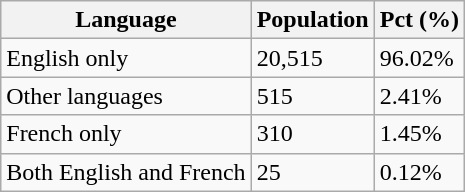<table class="wikitable">
<tr>
<th>Language</th>
<th>Population</th>
<th>Pct (%)</th>
</tr>
<tr>
<td>English only</td>
<td>20,515</td>
<td>96.02%</td>
</tr>
<tr>
<td>Other languages</td>
<td>515</td>
<td>2.41%</td>
</tr>
<tr>
<td>French only</td>
<td>310</td>
<td>1.45%</td>
</tr>
<tr>
<td>Both English and French</td>
<td>25</td>
<td>0.12%</td>
</tr>
</table>
